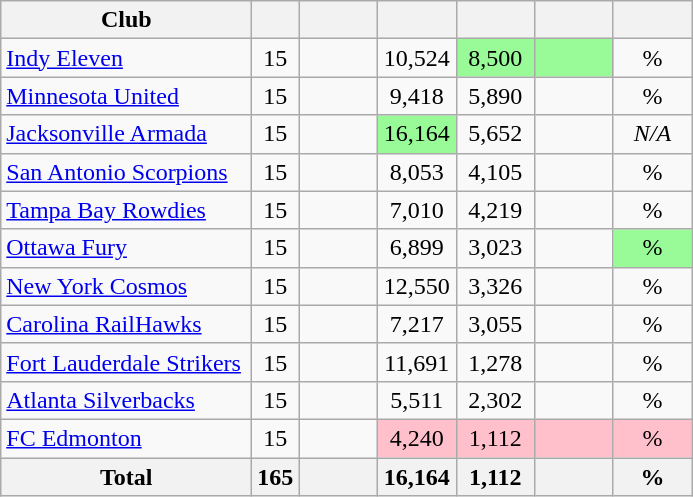<table class="wikitable sortable" style="text-align:center;">
<tr>
<th width=160>Club</th>
<th></th>
<th width=45></th>
<th width=45></th>
<th width=45></th>
<th width=45></th>
<th width=45></th>
</tr>
<tr>
<td style="text-align:left;"><a href='#'>Indy Eleven</a></td>
<td>15</td>
<td></td>
<td>10,524</td>
<td style="background:#98fb98;">8,500</td>
<td style="background:#98fb98;"></td>
<td>%</td>
</tr>
<tr>
<td style="text-align:left;"><a href='#'>Minnesota United</a></td>
<td>15</td>
<td></td>
<td>9,418</td>
<td>5,890</td>
<td></td>
<td>%</td>
</tr>
<tr>
<td style="text-align:left;"><a href='#'>Jacksonville Armada</a></td>
<td>15</td>
<td></td>
<td style="background:#98fb98;">16,164</td>
<td>5,652</td>
<td></td>
<td><em>N/A</em></td>
</tr>
<tr>
<td style="text-align:left;"><a href='#'>San Antonio Scorpions</a></td>
<td>15</td>
<td></td>
<td>8,053</td>
<td>4,105</td>
<td></td>
<td>%</td>
</tr>
<tr>
<td style="text-align:left;"><a href='#'>Tampa Bay Rowdies</a></td>
<td>15</td>
<td></td>
<td>7,010</td>
<td>4,219</td>
<td></td>
<td>%</td>
</tr>
<tr>
<td style="text-align:left;"><a href='#'>Ottawa Fury</a></td>
<td>15</td>
<td></td>
<td>6,899</td>
<td>3,023</td>
<td></td>
<td style="background:#98fb98;">%</td>
</tr>
<tr>
<td style="text-align:left;"><a href='#'>New York Cosmos</a></td>
<td>15</td>
<td></td>
<td>12,550</td>
<td>3,326</td>
<td></td>
<td>%</td>
</tr>
<tr>
<td style="text-align:left;"><a href='#'>Carolina RailHawks</a></td>
<td>15</td>
<td></td>
<td>7,217</td>
<td>3,055</td>
<td></td>
<td>%</td>
</tr>
<tr>
<td style="text-align:left;"><a href='#'>Fort Lauderdale Strikers</a></td>
<td>15</td>
<td></td>
<td>11,691</td>
<td>1,278</td>
<td></td>
<td>%</td>
</tr>
<tr>
<td style="text-align:left;"><a href='#'>Atlanta Silverbacks</a></td>
<td>15</td>
<td></td>
<td>5,511</td>
<td>2,302</td>
<td></td>
<td>%</td>
</tr>
<tr>
<td style="text-align:left;"><a href='#'>FC Edmonton</a></td>
<td>15</td>
<td></td>
<td style="background:pink;">4,240</td>
<td style="background:pink;">1,112</td>
<td style="background:pink;"></td>
<td style="background:pink;">%</td>
</tr>
<tr>
<th>Total</th>
<th>165</th>
<th></th>
<th>16,164</th>
<th>1,112</th>
<th></th>
<th>%</th>
</tr>
</table>
